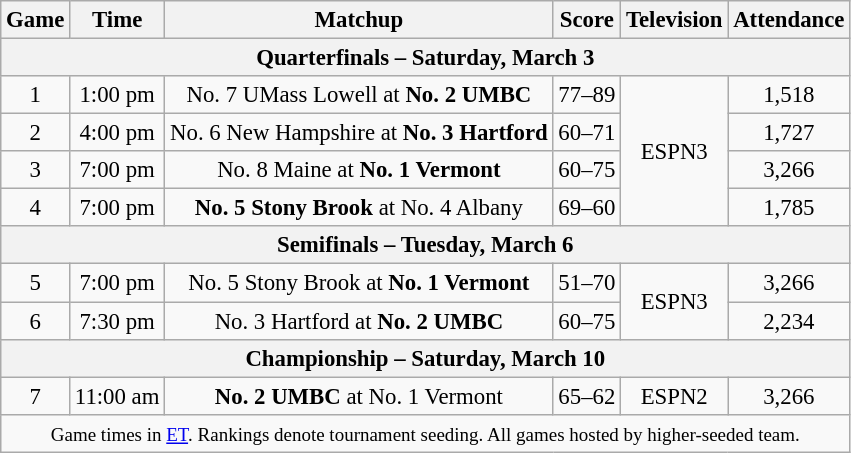<table class="wikitable" style="font-size: 95%;text-align:center">
<tr>
<th>Game</th>
<th>Time</th>
<th>Matchup</th>
<th>Score</th>
<th>Television</th>
<th>Attendance</th>
</tr>
<tr>
<th colspan=6>Quarterfinals – Saturday, March 3</th>
</tr>
<tr>
<td>1</td>
<td>1:00 pm</td>
<td align=center>No. 7 UMass Lowell at <strong>No. 2 UMBC</strong></td>
<td>77–89</td>
<td rowspan=4>ESPN3</td>
<td>1,518</td>
</tr>
<tr>
<td>2</td>
<td>4:00 pm</td>
<td align=center>No. 6 New Hampshire at <strong>No. 3 Hartford</strong></td>
<td>60–71</td>
<td>1,727</td>
</tr>
<tr>
<td>3</td>
<td>7:00 pm</td>
<td align=center>No. 8 Maine at <strong>No. 1 Vermont</strong></td>
<td>60–75</td>
<td>3,266</td>
</tr>
<tr>
<td>4</td>
<td>7:00 pm</td>
<td align=center><strong>No. 5 Stony Brook</strong> at No. 4 Albany</td>
<td>69–60</td>
<td>1,785</td>
</tr>
<tr>
<th colspan=6>Semifinals – Tuesday, March 6</th>
</tr>
<tr>
<td>5</td>
<td>7:00 pm</td>
<td align=center>No. 5 Stony Brook at <strong>No. 1 Vermont</strong></td>
<td>51–70</td>
<td rowspan=2>ESPN3</td>
<td>3,266</td>
</tr>
<tr>
<td>6</td>
<td>7:30 pm</td>
<td align=center>No. 3 Hartford at <strong>No. 2 UMBC</strong></td>
<td>60–75</td>
<td>2,234</td>
</tr>
<tr>
<th colspan=6>Championship – Saturday, March 10</th>
</tr>
<tr>
<td>7</td>
<td>11:00 am</td>
<td align=center><strong>No. 2 UMBC</strong> at No. 1 Vermont</td>
<td>65–62</td>
<td>ESPN2</td>
<td>3,266</td>
</tr>
<tr>
<td colspan=6><small>Game times in <a href='#'>ET</a>. Rankings denote tournament seeding. All games hosted by higher-seeded team.</small></td>
</tr>
</table>
